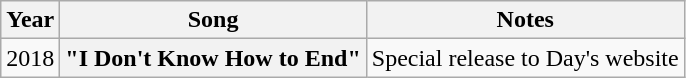<table class="wikitable plainrowheaders" style=text-align:center;>
<tr>
<th>Year</th>
<th>Song</th>
<th>Notes</th>
</tr>
<tr>
<td>2018</td>
<th scope="row">"I Don't Know How to End"</th>
<td>Special release to Day's website</td>
</tr>
</table>
